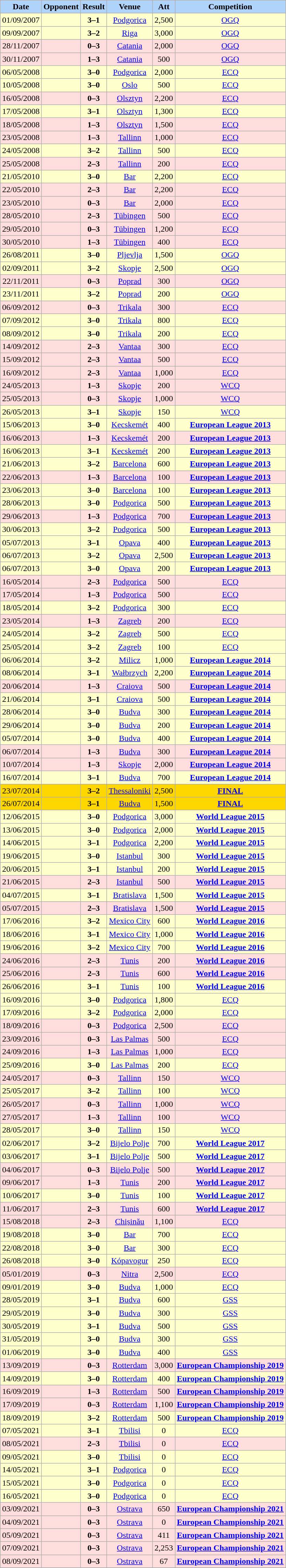<table class="wikitable sortable" style="text-align:center;">
<tr>
<th style="background:#B0D3FB;"><span> Date</span></th>
<th style="background:#B0D3FB;"><span> Opponent</span></th>
<th style="background:#B0D3FB;"><span> Result</span></th>
<th style="background:#B0D3FB;"><span> Venue</span></th>
<th style="background:#B0D3FB;"><span> Att</span></th>
<th style="background:#B0D3FB;"><span> Competition</span></th>
</tr>
<tr style="background:#ffc;">
<td>01/09/2007</td>
<td align=left></td>
<td><strong>3–1</strong></td>
<td><a href='#'>Podgorica</a></td>
<td>2,500</td>
<td><a href='#'>OGQ</a></td>
</tr>
<tr style="background:#ffc;">
<td>09/09/2007</td>
<td align=left></td>
<td><strong>3–2</strong></td>
<td><a href='#'>Riga</a></td>
<td>3,000</td>
<td><a href='#'>OGQ</a></td>
</tr>
<tr style="background:#fdd;">
<td>28/11/2007</td>
<td align=left></td>
<td><strong>0–3</strong></td>
<td><a href='#'>Catania</a></td>
<td>2,000</td>
<td><a href='#'>OGQ</a></td>
</tr>
<tr style="background:#fdd;">
<td>30/11/2007</td>
<td align=left></td>
<td><strong>1–3</strong></td>
<td><a href='#'>Catania</a></td>
<td>500</td>
<td><a href='#'>OGQ</a></td>
</tr>
<tr style="background:#ffc;">
<td>06/05/2008</td>
<td align=left></td>
<td><strong>3–0</strong></td>
<td><a href='#'>Podgorica</a></td>
<td>2,000</td>
<td><a href='#'>ECQ</a></td>
</tr>
<tr style="background:#ffc;">
<td>10/05/2008</td>
<td align=left></td>
<td><strong>3–0</strong></td>
<td><a href='#'>Oslo</a></td>
<td>500</td>
<td><a href='#'>ECQ</a></td>
</tr>
<tr style="background:#fdd;">
<td>16/05/2008</td>
<td align=left></td>
<td><strong>0–3</strong></td>
<td><a href='#'>Olsztyn</a></td>
<td>2,200</td>
<td><a href='#'>ECQ</a></td>
</tr>
<tr style="background:#ffc;">
<td>17/05/2008</td>
<td align=left></td>
<td><strong>3–1</strong></td>
<td><a href='#'>Olsztyn</a></td>
<td>1,300</td>
<td><a href='#'>ECQ</a></td>
</tr>
<tr style="background:#fdd;">
<td>18/05/2008</td>
<td align=left></td>
<td><strong>1–3</strong></td>
<td><a href='#'>Olsztyn</a></td>
<td>1,500</td>
<td><a href='#'>ECQ</a></td>
</tr>
<tr style="background:#fdd;">
<td>23/05/2008</td>
<td align=left></td>
<td><strong>1–3</strong></td>
<td><a href='#'>Tallinn</a></td>
<td>1,000</td>
<td><a href='#'>ECQ</a></td>
</tr>
<tr style="background:#ffc;">
<td>24/05/2008</td>
<td align=left></td>
<td><strong>3–2</strong></td>
<td><a href='#'>Tallinn</a></td>
<td>500</td>
<td><a href='#'>ECQ</a></td>
</tr>
<tr style="background:#fdd;">
<td>25/05/2008</td>
<td align=left></td>
<td><strong>2–3</strong></td>
<td><a href='#'>Tallinn</a></td>
<td>200</td>
<td><a href='#'>ECQ</a></td>
</tr>
<tr style="background:#ffc;">
<td>21/05/2010</td>
<td align=left></td>
<td><strong>3–0</strong></td>
<td><a href='#'>Bar</a></td>
<td>2,200</td>
<td><a href='#'>ECQ</a></td>
</tr>
<tr style="background:#fdd;">
<td>22/05/2010</td>
<td align=left></td>
<td><strong>2–3</strong></td>
<td><a href='#'>Bar</a></td>
<td>2,200</td>
<td><a href='#'>ECQ</a></td>
</tr>
<tr style="background:#fdd;">
<td>23/05/2010</td>
<td align=left></td>
<td><strong>0–3</strong></td>
<td><a href='#'>Bar</a></td>
<td>2,000</td>
<td><a href='#'>ECQ</a></td>
</tr>
<tr style="background:#fdd;">
<td>28/05/2010</td>
<td align=left></td>
<td><strong>2–3</strong></td>
<td><a href='#'>Tübingen</a></td>
<td>500</td>
<td><a href='#'>ECQ</a></td>
</tr>
<tr style="background:#fdd;">
<td>29/05/2010</td>
<td align=left></td>
<td><strong>0–3</strong></td>
<td><a href='#'>Tübingen</a></td>
<td>1,200</td>
<td><a href='#'>ECQ</a></td>
</tr>
<tr style="background:#fdd;">
<td>30/05/2010</td>
<td align=left></td>
<td><strong>1–3</strong></td>
<td><a href='#'>Tübingen</a></td>
<td>400</td>
<td><a href='#'>ECQ</a></td>
</tr>
<tr style="background:#ffc;">
<td>26/08/2011</td>
<td align=left></td>
<td><strong>3–0</strong></td>
<td><a href='#'>Pljevlja</a></td>
<td>1,500</td>
<td><a href='#'>OGQ</a></td>
</tr>
<tr style="background:#ffc;">
<td>02/09/2011</td>
<td align=left></td>
<td><strong>3–2</strong></td>
<td><a href='#'>Skopje</a></td>
<td>2,500</td>
<td><a href='#'>OGQ</a></td>
</tr>
<tr style="background:#fdd;">
<td>22/11/2011</td>
<td align=left></td>
<td><strong>0–3</strong></td>
<td><a href='#'>Poprad</a></td>
<td>300</td>
<td><a href='#'>OGQ</a></td>
</tr>
<tr style="background:#ffc;">
<td>23/11/2011</td>
<td align=left></td>
<td><strong>3–2</strong></td>
<td><a href='#'>Poprad</a></td>
<td>200</td>
<td><a href='#'>OGQ</a></td>
</tr>
<tr style="background:#fdd;">
<td>06/09/2012</td>
<td align=left></td>
<td><strong>0–3</strong></td>
<td><a href='#'>Trikala</a></td>
<td>300</td>
<td><a href='#'>ECQ</a></td>
</tr>
<tr style="background:#ffc;">
<td>07/09/2012</td>
<td align=left></td>
<td><strong>3–0</strong></td>
<td><a href='#'>Trikala</a></td>
<td>800</td>
<td><a href='#'>ECQ</a></td>
</tr>
<tr style="background:#ffc;">
<td>08/09/2012</td>
<td align=left></td>
<td><strong>3–0</strong></td>
<td><a href='#'>Trikala</a></td>
<td>200</td>
<td><a href='#'>ECQ</a></td>
</tr>
<tr style="background:#fdd;">
<td>14/09/2012</td>
<td align=left></td>
<td><strong>2–3</strong></td>
<td><a href='#'>Vantaa</a></td>
<td>300</td>
<td><a href='#'>ECQ</a></td>
</tr>
<tr style="background:#fdd;">
<td>15/09/2012</td>
<td align=left></td>
<td><strong>2–3</strong></td>
<td><a href='#'>Vantaa</a></td>
<td>500</td>
<td><a href='#'>ECQ</a></td>
</tr>
<tr style="background:#fdd;">
<td>16/09/2012</td>
<td align=left></td>
<td><strong>2–3</strong></td>
<td><a href='#'>Vantaa</a></td>
<td>1,000</td>
<td><a href='#'>ECQ</a></td>
</tr>
<tr style="background:#fdd;">
<td>24/05/2013</td>
<td align=left></td>
<td><strong>1–3</strong></td>
<td><a href='#'>Skopje</a></td>
<td>200</td>
<td><a href='#'>WCQ</a></td>
</tr>
<tr style="background:#fdd;">
<td>25/05/2013</td>
<td align=left></td>
<td><strong>0–3</strong></td>
<td><a href='#'>Skopje</a></td>
<td>1,000</td>
<td><a href='#'>WCQ</a></td>
</tr>
<tr style="background:#ffc;">
<td>26/05/2013</td>
<td align=left></td>
<td><strong>3–1</strong></td>
<td><a href='#'>Skopje</a></td>
<td>150</td>
<td><a href='#'>WCQ</a></td>
</tr>
<tr style="background:#ffc;">
<td>15/06/2013</td>
<td align=left></td>
<td><strong>3–0</strong></td>
<td><a href='#'>Kecskemét</a></td>
<td>400</td>
<td><strong><a href='#'>European League 2013</a></strong></td>
</tr>
<tr style="background:#fdd;">
<td>16/06/2013</td>
<td align=left></td>
<td><strong>1–3</strong></td>
<td><a href='#'>Kecskemét</a></td>
<td>200</td>
<td><strong><a href='#'>European League 2013</a></strong></td>
</tr>
<tr style="background:#ffc;">
<td>16/06/2013</td>
<td align=left></td>
<td><strong>3–1</strong></td>
<td><a href='#'>Kecskemét</a></td>
<td>200</td>
<td><strong><a href='#'>European League 2013</a></strong></td>
</tr>
<tr style="background:#ffc;">
<td>21/06/2013</td>
<td align=left></td>
<td><strong>3–2</strong></td>
<td><a href='#'>Barcelona</a></td>
<td>600</td>
<td><strong><a href='#'>European League 2013</a></strong></td>
</tr>
<tr style="background:#fdd;">
<td>22/06/2013</td>
<td align=left></td>
<td><strong>1–3</strong></td>
<td><a href='#'>Barcelona</a></td>
<td>100</td>
<td><strong><a href='#'>European League 2013</a></strong></td>
</tr>
<tr style="background:#ffc;">
<td>23/06/2013</td>
<td align=left></td>
<td><strong>3–0</strong></td>
<td><a href='#'>Barcelona</a></td>
<td>100</td>
<td><strong><a href='#'>European League 2013</a></strong></td>
</tr>
<tr style="background:#ffc;">
<td>28/06/2013</td>
<td align=left></td>
<td><strong>3–0</strong></td>
<td><a href='#'>Podgorica</a></td>
<td>500</td>
<td><strong><a href='#'>European League 2013</a></strong></td>
</tr>
<tr style="background:#fdd;">
<td>29/06/2013</td>
<td align=left></td>
<td><strong>1–3</strong></td>
<td><a href='#'>Podgorica</a></td>
<td>700</td>
<td><strong><a href='#'>European League 2013</a></strong></td>
</tr>
<tr style="background:#ffc;">
<td>30/06/2013</td>
<td align=left></td>
<td><strong>3–2</strong></td>
<td><a href='#'>Podgorica</a></td>
<td>500</td>
<td><strong><a href='#'>European League 2013</a></strong></td>
</tr>
<tr style="background:#ffc;">
<td>05/07/2013</td>
<td align=left></td>
<td><strong>3–1</strong></td>
<td><a href='#'>Opava</a></td>
<td>400</td>
<td><strong><a href='#'>European League 2013</a></strong></td>
</tr>
<tr style="background:#ffc;">
<td>06/07/2013</td>
<td align=left></td>
<td><strong>3–2</strong></td>
<td><a href='#'>Opava</a></td>
<td>2,500</td>
<td><strong><a href='#'>European League 2013</a></strong></td>
</tr>
<tr style="background:#ffc;">
<td>06/07/2013</td>
<td align=left></td>
<td><strong>3–0</strong></td>
<td><a href='#'>Opava</a></td>
<td>200</td>
<td><strong><a href='#'>European League 2013</a></strong></td>
</tr>
<tr style="background:#fdd;">
<td>16/05/2014</td>
<td align=left></td>
<td><strong>2–3</strong></td>
<td><a href='#'>Podgorica</a></td>
<td>500</td>
<td><a href='#'>ECQ</a></td>
</tr>
<tr style="background:#fdd;">
<td>17/05/2014</td>
<td align=left></td>
<td><strong>1–3</strong></td>
<td><a href='#'>Podgorica</a></td>
<td>500</td>
<td><a href='#'>ECQ</a></td>
</tr>
<tr style="background:#ffc;">
<td>18/05/2014</td>
<td align=left></td>
<td><strong>3–2</strong></td>
<td><a href='#'>Podgorica</a></td>
<td>300</td>
<td><a href='#'>ECQ</a></td>
</tr>
<tr style="background:#fdd;">
<td>23/05/2014</td>
<td align=left></td>
<td><strong>1–3</strong></td>
<td><a href='#'>Zagreb</a></td>
<td>200</td>
<td><a href='#'>ECQ</a></td>
</tr>
<tr style="background:#ffc;">
<td>24/05/2014</td>
<td align=left></td>
<td><strong>3–2</strong></td>
<td><a href='#'>Zagreb</a></td>
<td>500</td>
<td><a href='#'>ECQ</a></td>
</tr>
<tr style="background:#ffc;">
<td>25/05/2014</td>
<td align=left></td>
<td><strong>3–2</strong></td>
<td><a href='#'>Zagreb</a></td>
<td>100</td>
<td><a href='#'>ECQ</a></td>
</tr>
<tr style="background:#ffc;">
<td>06/06/2014</td>
<td align=left></td>
<td><strong>3–2</strong></td>
<td><a href='#'>Milicz</a></td>
<td>1,000</td>
<td><strong><a href='#'>European League 2014</a></strong></td>
</tr>
<tr style="background:#ffc;">
<td>08/06/2014</td>
<td align=left></td>
<td><strong>3–1</strong></td>
<td><a href='#'>Wałbrzych</a></td>
<td>2,200</td>
<td><strong><a href='#'>European League 2014</a></strong></td>
</tr>
<tr style="background:#fdd;">
<td>20/06/2014</td>
<td align=left></td>
<td><strong>1–3</strong></td>
<td><a href='#'>Craiova</a></td>
<td>500</td>
<td><strong><a href='#'>European League 2014</a></strong></td>
</tr>
<tr style="background:#ffc;">
<td>21/06/2014</td>
<td align=left></td>
<td><strong>3–1</strong></td>
<td><a href='#'>Craiova</a></td>
<td>500</td>
<td><strong><a href='#'>European League 2014</a></strong></td>
</tr>
<tr style="background:#ffc;">
<td>28/06/2014</td>
<td align=left></td>
<td><strong>3–0</strong></td>
<td><a href='#'>Budva</a></td>
<td>300</td>
<td><strong><a href='#'>European League 2014</a></strong></td>
</tr>
<tr style="background:#ffc;">
<td>29/06/2014</td>
<td align=left></td>
<td><strong>3–0</strong></td>
<td><a href='#'>Budva</a></td>
<td>200</td>
<td><strong><a href='#'>European League 2014</a></strong></td>
</tr>
<tr style="background:#ffc;">
<td>05/07/2014</td>
<td align=left></td>
<td><strong>3–0</strong></td>
<td><a href='#'>Budva</a></td>
<td>400</td>
<td><strong><a href='#'>European League 2014</a></strong></td>
</tr>
<tr style="background:#fdd;">
<td>06/07/2014</td>
<td align=left></td>
<td><strong>1–3</strong></td>
<td><a href='#'>Budva</a></td>
<td>300</td>
<td><strong><a href='#'>European League 2014</a></strong></td>
</tr>
<tr style="background:#fdd;">
<td>10/07/2014</td>
<td align=left></td>
<td><strong>1–3</strong></td>
<td><a href='#'>Skopje</a></td>
<td>2,000</td>
<td><strong><a href='#'>European League 2014</a></strong></td>
</tr>
<tr style="background:#ffc;">
<td>16/07/2014</td>
<td align=left></td>
<td><strong>3–1</strong></td>
<td><a href='#'>Budva</a></td>
<td>700</td>
<td><strong><a href='#'>European League 2014</a></strong></td>
</tr>
<tr>
<td align=center bgcolor=gold>23/07/2014</td>
<td bgcolor=gold></td>
<td align=center bgcolor=gold><strong>3–2</strong></td>
<td align=center bgcolor=gold><a href='#'>Thessaloniki</a></td>
<td align=center bgcolor=gold>2,500</td>
<td align=center bgcolor=gold><strong><a href='#'>FINAL</a></strong></td>
</tr>
<tr>
<td align=center bgcolor=gold>26/07/2014</td>
<td bgcolor=gold></td>
<td align=center bgcolor=gold><strong>3–1</strong></td>
<td align=center bgcolor=gold><a href='#'>Budva</a></td>
<td align=center bgcolor=gold>1,500</td>
<td align=center bgcolor=gold><strong><a href='#'>FINAL</a></strong></td>
</tr>
<tr style="background:#ffc;">
<td>12/06/2015</td>
<td align=left></td>
<td><strong>3–0</strong></td>
<td><a href='#'>Podgorica</a></td>
<td>3,000</td>
<td><strong><a href='#'>World League 2015</a></strong></td>
</tr>
<tr style="background:#ffc;">
<td>13/06/2015</td>
<td align=left></td>
<td><strong>3–0</strong></td>
<td><a href='#'>Podgorica</a></td>
<td>2,000</td>
<td><strong><a href='#'>World League 2015</a></strong></td>
</tr>
<tr style="background:#ffc;">
<td>14/06/2015</td>
<td align=left></td>
<td><strong>3–1</strong></td>
<td><a href='#'>Podgorica</a></td>
<td>2,200</td>
<td><strong><a href='#'>World League 2015</a></strong></td>
</tr>
<tr style="background:#ffc;">
<td>19/06/2015</td>
<td align=left></td>
<td><strong>3–0</strong></td>
<td><a href='#'>Istanbul</a></td>
<td>300</td>
<td><strong><a href='#'>World League 2015</a></strong></td>
</tr>
<tr style="background:#ffc;">
<td>20/06/2015</td>
<td align=left></td>
<td><strong>3–1</strong></td>
<td><a href='#'>Istanbul</a></td>
<td>200</td>
<td><strong><a href='#'>World League 2015</a></strong></td>
</tr>
<tr style="background:#fdd;">
<td>21/06/2015</td>
<td align=left></td>
<td><strong>2–3</strong></td>
<td><a href='#'>Istanbul</a></td>
<td>500</td>
<td><strong><a href='#'>World League 2015</a></strong></td>
</tr>
<tr style="background:#ffc;">
<td>04/07/2015</td>
<td align=left></td>
<td><strong>3–1</strong></td>
<td><a href='#'>Bratislava</a></td>
<td>1,500</td>
<td><strong><a href='#'>World League 2015</a></strong></td>
</tr>
<tr style="background:#fdd;">
<td>05/07/2015</td>
<td align=left></td>
<td><strong>2–3</strong></td>
<td><a href='#'>Bratislava</a></td>
<td>1,500</td>
<td><strong><a href='#'>World League 2015</a></strong></td>
</tr>
<tr style="background:#ffc;">
<td>17/06/2016</td>
<td align=left></td>
<td><strong>3–2</strong></td>
<td><a href='#'>Mexico City</a></td>
<td>600</td>
<td><strong><a href='#'>World League 2016</a></strong></td>
</tr>
<tr style="background:#ffc;">
<td>18/06/2016</td>
<td align=left></td>
<td><strong>3–1</strong></td>
<td><a href='#'>Mexico City</a></td>
<td>1,000</td>
<td><strong><a href='#'>World League 2016</a></strong></td>
</tr>
<tr style="background:#ffc;">
<td>19/06/2016</td>
<td align=left></td>
<td><strong>3–2</strong></td>
<td><a href='#'>Mexico City</a></td>
<td>700</td>
<td><strong><a href='#'>World League 2016</a></strong></td>
</tr>
<tr style="background:#fdd;">
<td>24/06/2016</td>
<td align=left></td>
<td><strong>2–3</strong></td>
<td><a href='#'>Tunis</a></td>
<td>200</td>
<td><strong><a href='#'>World League 2016</a></strong></td>
</tr>
<tr style="background:#fdd;">
<td>25/06/2016</td>
<td align=left></td>
<td><strong>2–3</strong></td>
<td><a href='#'>Tunis</a></td>
<td>600</td>
<td><strong><a href='#'>World League 2016</a></strong></td>
</tr>
<tr style="background:#ffc;">
<td>26/06/2016</td>
<td align=left></td>
<td><strong>3–1</strong></td>
<td><a href='#'>Tunis</a></td>
<td>100</td>
<td><strong><a href='#'>World League 2016</a></strong></td>
</tr>
<tr style="background:#ffc;">
<td>16/09/2016</td>
<td align=left></td>
<td><strong>3–0</strong></td>
<td><a href='#'>Podgorica</a></td>
<td>1,800</td>
<td><a href='#'>ECQ</a></td>
</tr>
<tr style="background:#ffc;">
<td>17/09/2016</td>
<td align=left></td>
<td><strong>3–2</strong></td>
<td><a href='#'>Podgorica</a></td>
<td>2,000</td>
<td><a href='#'>ECQ</a></td>
</tr>
<tr style="background:#fdd;">
<td>18/09/2016</td>
<td align=left></td>
<td><strong>0–3</strong></td>
<td><a href='#'>Podgorica</a></td>
<td>2,500</td>
<td><a href='#'>ECQ</a></td>
</tr>
<tr style="background:#fdd;">
<td>23/09/2016</td>
<td align=left></td>
<td><strong>0–3</strong></td>
<td><a href='#'>Las Palmas</a></td>
<td>500</td>
<td><a href='#'>ECQ</a></td>
</tr>
<tr style="background:#fdd;">
<td>24/09/2016</td>
<td align=left></td>
<td><strong>1–3</strong></td>
<td><a href='#'>Las Palmas</a></td>
<td>1,000</td>
<td><a href='#'>ECQ</a></td>
</tr>
<tr style="background:#ffc;">
<td>25/09/2016</td>
<td align=left></td>
<td><strong>3–0</strong></td>
<td><a href='#'>Las Palmas</a></td>
<td>200</td>
<td><a href='#'>ECQ</a></td>
</tr>
<tr style="background:#fdd;">
<td>24/05/2017</td>
<td align=left></td>
<td><strong>0–3</strong></td>
<td><a href='#'>Tallinn</a></td>
<td>150</td>
<td><a href='#'>WCQ</a></td>
</tr>
<tr style="background:#ffc;">
<td>25/05/2017</td>
<td align=left></td>
<td><strong>3–2</strong></td>
<td><a href='#'>Tallinn</a></td>
<td>100</td>
<td><a href='#'>WCQ</a></td>
</tr>
<tr style="background:#fdd;">
<td>26/05/2017</td>
<td align=left></td>
<td><strong>0–3</strong></td>
<td><a href='#'>Tallinn</a></td>
<td>1,000</td>
<td><a href='#'>WCQ</a></td>
</tr>
<tr style="background:#fdd;">
<td>27/05/2017</td>
<td align=left></td>
<td><strong>1–3</strong></td>
<td><a href='#'>Tallinn</a></td>
<td>100</td>
<td><a href='#'>WCQ</a></td>
</tr>
<tr style="background:#ffc;">
<td>28/05/2017</td>
<td align=left></td>
<td><strong>3–0</strong></td>
<td><a href='#'>Tallinn</a></td>
<td>150</td>
<td><a href='#'>WCQ</a></td>
</tr>
<tr style="background:#ffc;">
<td>02/06/2017</td>
<td align=left></td>
<td><strong>3–2</strong></td>
<td><a href='#'>Bijelo Polje</a></td>
<td>700</td>
<td><strong><a href='#'>World League 2017</a></strong></td>
</tr>
<tr style="background:#ffc;">
<td>03/06/2017</td>
<td align=left></td>
<td><strong>3–1</strong></td>
<td><a href='#'>Bijelo Polje</a></td>
<td>500</td>
<td><strong><a href='#'>World League 2017</a></strong></td>
</tr>
<tr style="background:#fdd;">
<td>04/06/2017</td>
<td align=left></td>
<td><strong>0–3</strong></td>
<td><a href='#'>Bijelo Polje</a></td>
<td>500</td>
<td><strong><a href='#'>World League 2017</a></strong></td>
</tr>
<tr style="background:#fdd;">
<td>09/06/2017</td>
<td align=left></td>
<td><strong>1–3</strong></td>
<td><a href='#'>Tunis</a></td>
<td>200</td>
<td><strong><a href='#'>World League 2017</a></strong></td>
</tr>
<tr style="background:#ffc;">
<td>10/06/2017</td>
<td align=left></td>
<td><strong>3–0</strong></td>
<td><a href='#'>Tunis</a></td>
<td>100</td>
<td><strong><a href='#'>World League 2017</a></strong></td>
</tr>
<tr style="background:#fdd;">
<td>11/06/2017</td>
<td align=left></td>
<td><strong>2–3</strong></td>
<td><a href='#'>Tunis</a></td>
<td>600</td>
<td><strong><a href='#'>World League 2017</a></strong></td>
</tr>
<tr style="background:#fdd;">
<td>15/08/2018</td>
<td align=left></td>
<td><strong>2–3</strong></td>
<td><a href='#'>Chișinău</a></td>
<td>1,100</td>
<td><a href='#'>ECQ</a></td>
</tr>
<tr style="background:#ffc;">
<td>19/08/2018</td>
<td align=left></td>
<td><strong>3–0</strong></td>
<td><a href='#'>Bar</a></td>
<td>700</td>
<td><a href='#'>ECQ</a></td>
</tr>
<tr style="background:#ffc;">
<td>22/08/2018</td>
<td align=left></td>
<td><strong>3–0</strong></td>
<td><a href='#'>Bar</a></td>
<td>300</td>
<td><a href='#'>ECQ</a></td>
</tr>
<tr style="background:#ffc;">
<td>26/08/2018</td>
<td align=left></td>
<td><strong>3–0</strong></td>
<td><a href='#'>Kópavogur</a></td>
<td>250</td>
<td><a href='#'>ECQ</a></td>
</tr>
<tr style="background:#fdd;">
<td>05/01/2019</td>
<td align=left></td>
<td><strong>0–3</strong></td>
<td><a href='#'>Nitra</a></td>
<td>2,500</td>
<td><a href='#'>ECQ</a></td>
</tr>
<tr style="background:#ffc;">
<td>09/01/2019</td>
<td align=left></td>
<td><strong>3–0</strong></td>
<td><a href='#'>Budva</a></td>
<td>1,000</td>
<td><a href='#'>ECQ</a></td>
</tr>
<tr style="background:#ffc;">
<td>28/05/2019</td>
<td align=left></td>
<td><strong>3–1</strong></td>
<td><a href='#'>Budva</a></td>
<td>600</td>
<td><a href='#'>GSS</a></td>
</tr>
<tr style="background:#ffc;">
<td>29/05/2019</td>
<td align=left></td>
<td><strong>3–0</strong></td>
<td><a href='#'>Budva</a></td>
<td>300</td>
<td><a href='#'>GSS</a></td>
</tr>
<tr style="background:#ffc;">
<td>30/05/2019</td>
<td align=left></td>
<td><strong>3–1</strong></td>
<td><a href='#'>Budva</a></td>
<td>500</td>
<td><a href='#'>GSS</a></td>
</tr>
<tr style="background:#ffc;">
<td>31/05/2019</td>
<td align=left></td>
<td><strong>3–0</strong></td>
<td><a href='#'>Budva</a></td>
<td>300</td>
<td><a href='#'>GSS</a></td>
</tr>
<tr style="background:#ffc;">
<td>01/06/2019</td>
<td align=left></td>
<td><strong>3–0</strong></td>
<td><a href='#'>Budva</a></td>
<td>400</td>
<td><a href='#'>GSS</a></td>
</tr>
<tr style="background:#fdd;">
<td>13/09/2019</td>
<td align=left></td>
<td><strong>0–3</strong></td>
<td><a href='#'>Rotterdam</a></td>
<td>3,000</td>
<td><strong><a href='#'>European Championship 2019</a></strong></td>
</tr>
<tr style="background:#ffc;">
<td>14/09/2019</td>
<td align=left></td>
<td><strong>3–0</strong></td>
<td><a href='#'>Rotterdam</a></td>
<td>400</td>
<td><strong><a href='#'>European Championship 2019</a></strong></td>
</tr>
<tr style="background:#fdd;">
<td>16/09/2019</td>
<td align=left></td>
<td><strong>1–3</strong></td>
<td><a href='#'>Rotterdam</a></td>
<td>500</td>
<td><strong><a href='#'>European Championship 2019</a></strong></td>
</tr>
<tr style="background:#fdd;">
<td>17/09/2019</td>
<td align=left></td>
<td><strong>0–3</strong></td>
<td><a href='#'>Rotterdam</a></td>
<td>1,100</td>
<td><strong><a href='#'>European Championship 2019</a></strong></td>
</tr>
<tr style="background:#ffc;">
<td>18/09/2019</td>
<td align=left></td>
<td><strong>3–2</strong></td>
<td><a href='#'>Rotterdam</a></td>
<td>500</td>
<td><strong><a href='#'>European Championship 2019</a></strong></td>
</tr>
<tr style="background:#ffc;">
<td>07/05/2021</td>
<td align=left></td>
<td><strong>3–1</strong></td>
<td><a href='#'>Tbilisi</a></td>
<td>0</td>
<td><a href='#'>ECQ</a></td>
</tr>
<tr style="background:#fdd;">
<td>08/05/2021</td>
<td align=left></td>
<td><strong>2–3</strong></td>
<td><a href='#'>Tbilisi</a></td>
<td>0</td>
<td><a href='#'>ECQ</a></td>
</tr>
<tr style="background:#ffc;">
<td>09/05/2021</td>
<td align=left></td>
<td><strong>3–0</strong></td>
<td><a href='#'>Tbilisi</a></td>
<td>0</td>
<td><a href='#'>ECQ</a></td>
</tr>
<tr style="background:#ffc;">
<td>14/05/2021</td>
<td align=left></td>
<td><strong>3–1</strong></td>
<td><a href='#'>Podgorica</a></td>
<td>0</td>
<td><a href='#'>ECQ</a></td>
</tr>
<tr style="background:#ffc;">
<td>15/05/2021</td>
<td align=left></td>
<td><strong>3–0</strong></td>
<td><a href='#'>Podgorica</a></td>
<td>0</td>
<td><a href='#'>ECQ</a></td>
</tr>
<tr style="background:#ffc;">
<td>16/05/2021</td>
<td align=left></td>
<td><strong>3–0</strong></td>
<td><a href='#'>Podgorica</a></td>
<td>0</td>
<td><a href='#'>ECQ</a></td>
</tr>
<tr style="background:#fdd;">
<td>03/09/2021</td>
<td align=left></td>
<td><strong>0–3</strong></td>
<td><a href='#'>Ostrava</a></td>
<td>650</td>
<td><strong><a href='#'>European Championship 2021</a></strong></td>
</tr>
<tr style="background:#fdd;">
<td>04/09/2021</td>
<td align=left></td>
<td><strong>0–3</strong></td>
<td><a href='#'>Ostrava</a></td>
<td>0</td>
<td><strong><a href='#'>European Championship 2021</a></strong></td>
</tr>
<tr style="background:#fdd;">
<td>05/09/2021</td>
<td align=left></td>
<td><strong>0–3</strong></td>
<td><a href='#'>Ostrava</a></td>
<td>411</td>
<td><strong><a href='#'>European Championship 2021</a></strong></td>
</tr>
<tr style="background:#fdd;">
<td>07/09/2021</td>
<td align=left></td>
<td><strong>0–3</strong></td>
<td><a href='#'>Ostrava</a></td>
<td>2,253</td>
<td><strong><a href='#'>European Championship 2021</a></strong></td>
</tr>
<tr style="background:#fdd;">
<td>08/09/2021</td>
<td align=left></td>
<td><strong>0–3</strong></td>
<td><a href='#'>Ostrava</a></td>
<td>67</td>
<td><strong><a href='#'>European Championship 2021</a></strong></td>
</tr>
<tr>
</tr>
</table>
